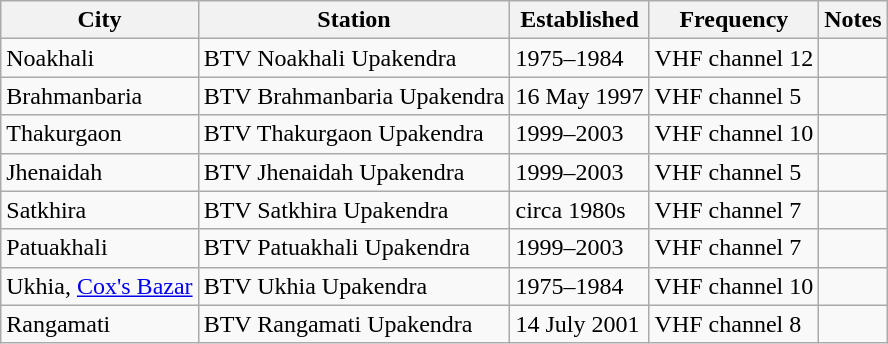<table class="wikitable sortable" style="text-align:middle">
<tr>
<th>City</th>
<th>Station</th>
<th>Established</th>
<th>Frequency</th>
<th>Notes</th>
</tr>
<tr>
<td>Noakhali</td>
<td>BTV Noakhali Upakendra</td>
<td>1975–1984</td>
<td>VHF channel 12</td>
<td></td>
</tr>
<tr>
<td>Brahmanbaria</td>
<td>BTV Brahmanbaria Upakendra</td>
<td>16 May 1997</td>
<td>VHF channel 5</td>
<td></td>
</tr>
<tr>
<td>Thakurgaon</td>
<td>BTV Thakurgaon Upakendra</td>
<td>1999–2003</td>
<td>VHF channel 10</td>
<td></td>
</tr>
<tr>
<td>Jhenaidah</td>
<td>BTV Jhenaidah Upakendra</td>
<td>1999–2003</td>
<td>VHF channel 5</td>
<td></td>
</tr>
<tr>
<td>Satkhira</td>
<td>BTV Satkhira Upakendra</td>
<td>circa 1980s</td>
<td>VHF channel 7</td>
<td></td>
</tr>
<tr>
<td>Patuakhali</td>
<td>BTV Patuakhali Upakendra</td>
<td>1999–2003</td>
<td>VHF channel 7</td>
<td></td>
</tr>
<tr>
<td>Ukhia, <a href='#'>Cox's Bazar</a></td>
<td>BTV Ukhia Upakendra</td>
<td>1975–1984</td>
<td>VHF channel 10</td>
<td></td>
</tr>
<tr>
<td>Rangamati</td>
<td>BTV Rangamati Upakendra</td>
<td>14 July 2001</td>
<td>VHF channel 8</td>
<td></td>
</tr>
</table>
